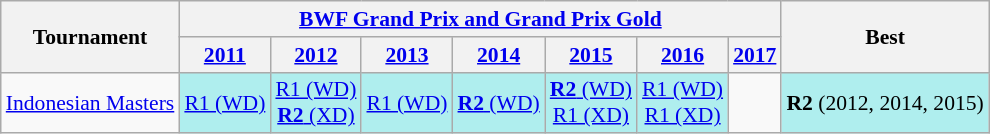<table style='font-size: 90%; text-align:center;' class='wikitable'>
<tr>
<th rowspan="2">Tournament</th>
<th colspan="7"><strong><a href='#'>BWF Grand Prix and Grand Prix Gold</a></strong></th>
<th rowspan="2">Best</th>
</tr>
<tr>
<th><a href='#'>2011</a></th>
<th><a href='#'>2012</a></th>
<th><a href='#'>2013</a></th>
<th><a href='#'>2014</a></th>
<th><a href='#'>2015</a></th>
<th><a href='#'>2016</a></th>
<th><a href='#'>2017</a></th>
</tr>
<tr>
<td align=left><a href='#'>Indonesian Masters</a></td>
<td bgcolor=AFEEEE><a href='#'>R1 (WD)</a></td>
<td bgcolor=AFEEEE><a href='#'>R1 (WD)</a><br><a href='#'><strong>R2</strong> (XD)</a></td>
<td bgcolor=AFEEEE><a href='#'>R1 (WD)</a></td>
<td bgcolor=AFEEEE><a href='#'><strong>R2</strong> (WD)</a></td>
<td bgcolor=AFEEEE><a href='#'><strong>R2</strong> (WD)</a><br> <a href='#'>R1 (XD)</a></td>
<td bgcolor=AFEEEE><a href='#'>R1 (WD)</a><br> <a href='#'>R1 (XD)</a></td>
<td></td>
<td bgcolor=AFEEEE><strong>R2</strong> (2012, 2014, 2015)</td>
</tr>
</table>
